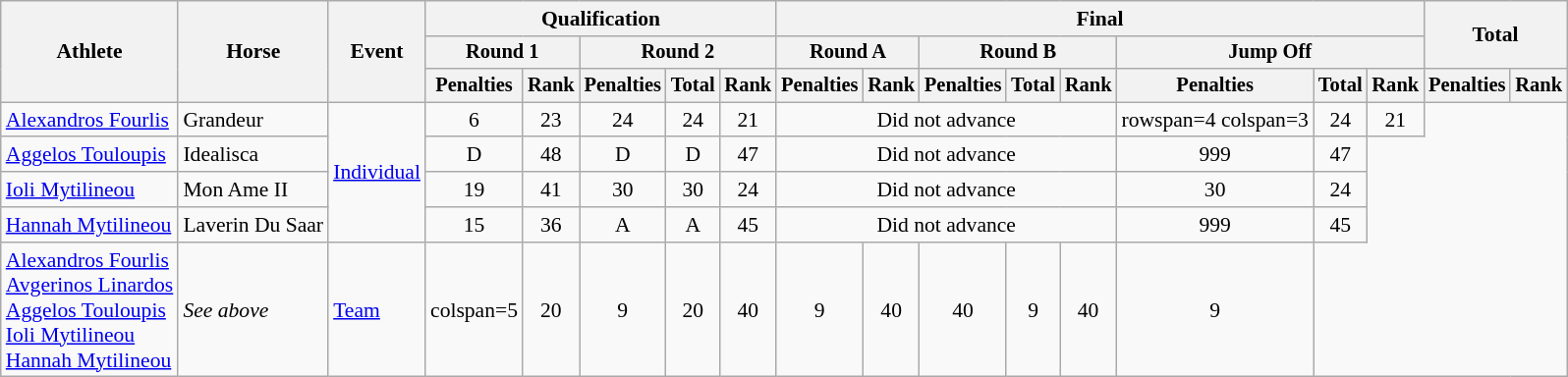<table class=wikitable style=font-size:90%;text-align:center>
<tr>
<th rowspan="3">Athlete</th>
<th rowspan="3">Horse</th>
<th rowspan="3">Event</th>
<th colspan="5">Qualification</th>
<th colspan="8">Final</th>
<th rowspan=2 colspan="2">Total</th>
</tr>
<tr style="font-size:95%">
<th colspan="2">Round 1</th>
<th colspan="3">Round 2</th>
<th colspan="2">Round A</th>
<th colspan="3">Round B</th>
<th colspan="3">Jump Off</th>
</tr>
<tr style="font-size:95%">
<th>Penalties</th>
<th>Rank</th>
<th>Penalties</th>
<th>Total</th>
<th>Rank</th>
<th>Penalties</th>
<th>Rank</th>
<th>Penalties</th>
<th>Total</th>
<th>Rank</th>
<th>Penalties</th>
<th>Total</th>
<th>Rank</th>
<th>Penalties</th>
<th>Rank</th>
</tr>
<tr>
<td align=left><a href='#'>Alexandros Fourlis</a></td>
<td align=left>Grandeur</td>
<td align=left rowspan=4><a href='#'>Individual</a></td>
<td>6</td>
<td>23</td>
<td>24</td>
<td>24</td>
<td>21</td>
<td colspan=5>Did not advance</td>
<td>rowspan=4 colspan=3 </td>
<td>24</td>
<td>21</td>
</tr>
<tr>
<td align=left><a href='#'>Aggelos Touloupis</a></td>
<td align=left>Idealisca</td>
<td>D</td>
<td>48</td>
<td>D</td>
<td>D</td>
<td>47</td>
<td colspan=5>Did not advance</td>
<td>999</td>
<td>47</td>
</tr>
<tr>
<td align=left><a href='#'>Ioli Mytilineou</a></td>
<td align=left>Mon Ame II</td>
<td>19</td>
<td>41</td>
<td>30</td>
<td>30</td>
<td>24</td>
<td colspan=5>Did not advance</td>
<td>30</td>
<td>24</td>
</tr>
<tr>
<td align=left><a href='#'>Hannah Mytilineou</a></td>
<td align=left>Laverin Du Saar</td>
<td>15</td>
<td>36</td>
<td>A</td>
<td>A</td>
<td>45</td>
<td colspan=5>Did not advance</td>
<td>999</td>
<td>45</td>
</tr>
<tr>
<td align=left><a href='#'>Alexandros Fourlis</a><br><a href='#'>Avgerinos Linardos</a><br><a href='#'>Aggelos Touloupis</a><br><a href='#'>Ioli Mytilineou</a><br><a href='#'>Hannah Mytilineou</a></td>
<td align=left><em>See above</em></td>
<td align=left><a href='#'>Team</a></td>
<td>colspan=5 </td>
<td>20</td>
<td>9</td>
<td>20</td>
<td>40</td>
<td>9</td>
<td>40</td>
<td>40</td>
<td>9</td>
<td>40</td>
<td>9</td>
</tr>
</table>
